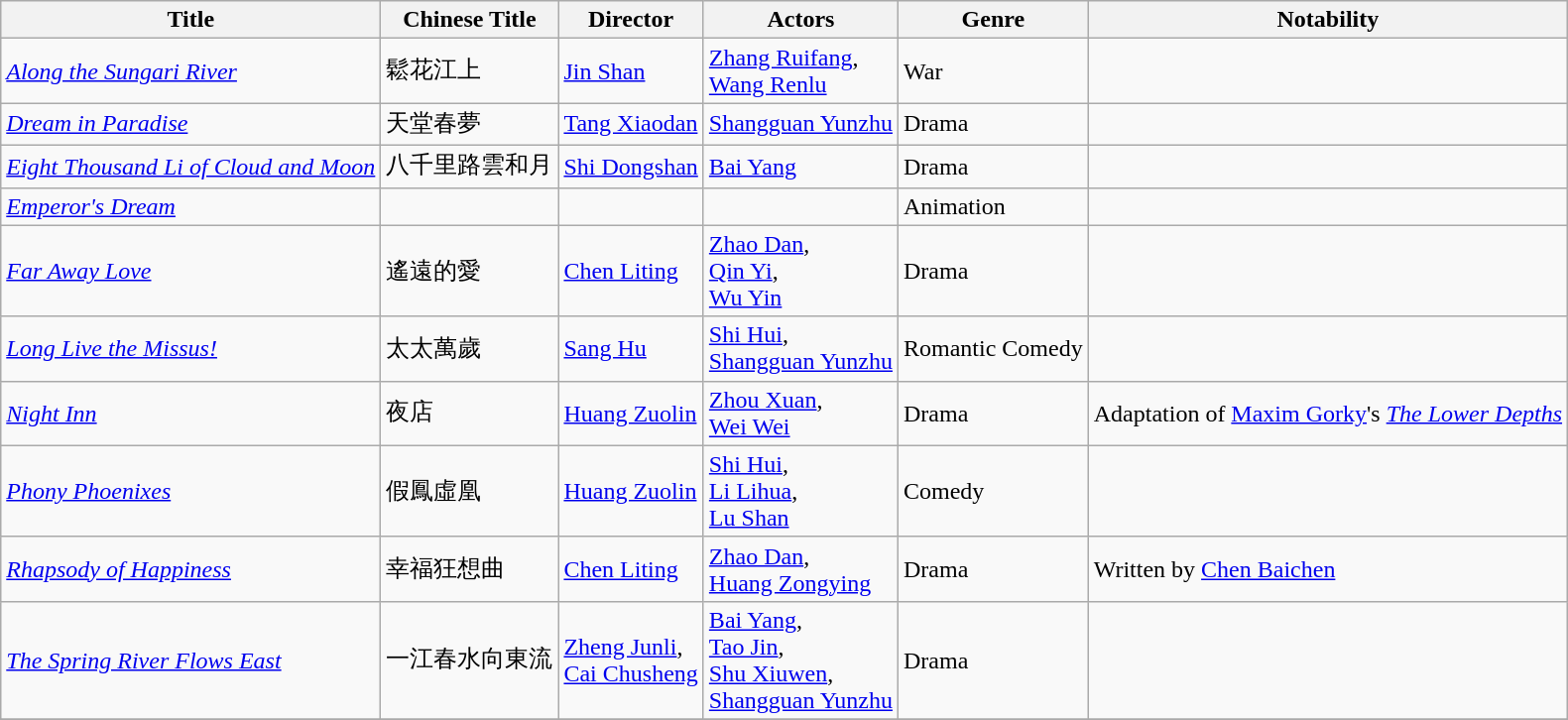<table class="wikitable">
<tr>
<th>Title</th>
<th>Chinese Title</th>
<th>Director</th>
<th>Actors</th>
<th>Genre</th>
<th>Notability</th>
</tr>
<tr>
<td><em><a href='#'>Along the Sungari River</a></em></td>
<td>鬆花江上</td>
<td><a href='#'>Jin Shan</a></td>
<td><a href='#'>Zhang Ruifang</a>,<br><a href='#'>Wang Renlu</a></td>
<td>War</td>
<td></td>
</tr>
<tr>
<td><em><a href='#'>Dream in Paradise</a></em></td>
<td>天堂春夢</td>
<td><a href='#'>Tang Xiaodan</a></td>
<td><a href='#'>Shangguan Yunzhu</a></td>
<td>Drama</td>
<td></td>
</tr>
<tr>
<td><em><a href='#'>Eight Thousand Li of Cloud and Moon</a></em></td>
<td>八千里路雲和月</td>
<td><a href='#'>Shi Dongshan</a></td>
<td><a href='#'>Bai Yang</a></td>
<td>Drama</td>
<td></td>
</tr>
<tr>
<td><em><a href='#'>Emperor's Dream</a></em></td>
<td></td>
<td></td>
<td></td>
<td>Animation</td>
<td></td>
</tr>
<tr>
<td><em><a href='#'>Far Away Love</a></em></td>
<td>遙遠的愛</td>
<td><a href='#'>Chen Liting</a></td>
<td><a href='#'>Zhao Dan</a>,<br><a href='#'>Qin Yi</a>,<br><a href='#'>Wu Yin</a></td>
<td>Drama</td>
<td></td>
</tr>
<tr>
<td><em><a href='#'>Long Live the Missus!</a></em></td>
<td>太太萬歲</td>
<td><a href='#'>Sang Hu</a></td>
<td><a href='#'>Shi Hui</a>,<br><a href='#'>Shangguan Yunzhu</a></td>
<td>Romantic Comedy</td>
<td></td>
</tr>
<tr>
<td><em><a href='#'>Night Inn</a></em></td>
<td>夜店</td>
<td><a href='#'>Huang Zuolin</a></td>
<td><a href='#'>Zhou Xuan</a>,<br><a href='#'>Wei Wei</a></td>
<td>Drama</td>
<td>Adaptation of <a href='#'>Maxim Gorky</a>'s <em><a href='#'>The Lower Depths</a></em></td>
</tr>
<tr>
<td><em><a href='#'>Phony Phoenixes</a></em></td>
<td>假鳳虛凰</td>
<td><a href='#'>Huang Zuolin</a></td>
<td><a href='#'>Shi Hui</a>,<br><a href='#'>Li Lihua</a>,<br><a href='#'>Lu Shan</a></td>
<td>Comedy</td>
<td></td>
</tr>
<tr>
<td><em><a href='#'>Rhapsody of Happiness</a></em></td>
<td>幸福狂想曲</td>
<td><a href='#'>Chen Liting</a></td>
<td><a href='#'>Zhao Dan</a>,<br><a href='#'>Huang Zongying</a></td>
<td>Drama</td>
<td>Written by <a href='#'>Chen Baichen</a></td>
</tr>
<tr>
<td><em><a href='#'>The Spring River Flows East</a></em></td>
<td>一江春水向東流</td>
<td><a href='#'>Zheng Junli</a>,<br><a href='#'>Cai Chusheng</a></td>
<td><a href='#'>Bai Yang</a>,<br><a href='#'>Tao Jin</a>,<br><a href='#'>Shu Xiuwen</a>,<br><a href='#'>Shangguan Yunzhu</a></td>
<td>Drama</td>
<td></td>
</tr>
<tr>
</tr>
</table>
